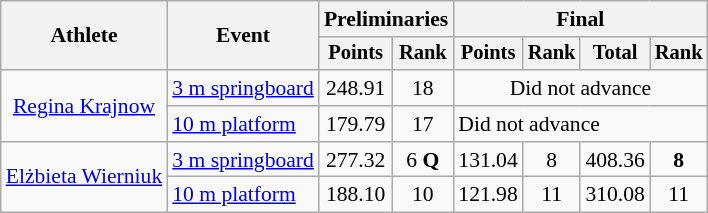<table class="wikitable" style="font-size:90%">
<tr>
<th rowspan="2">Athlete</th>
<th rowspan="2">Event</th>
<th colspan=2>Preliminaries</th>
<th colspan=4>Final</th>
</tr>
<tr style="font-size:95%">
<th>Points</th>
<th>Rank</th>
<th>Points</th>
<th>Rank</th>
<th>Total</th>
<th>Rank</th>
</tr>
<tr align=center>
<td rowspan=2><a href='#'>Regina Krajnow</a></td>
<td><a href='#'>3 m springboard</a></td>
<td style="text-align:center;">248.91</td>
<td style="text-align:center;">18</td>
<td colspan=4>Did not advance</td>
</tr>
<tr>
<td><a href='#'>10 m platform</a></td>
<td style="text-align:center;">179.79</td>
<td style="text-align:center;">17</td>
<td colspan=4>Did not advance</td>
</tr>
<tr align=center>
<td rowspan=2><a href='#'>Elżbieta Wierniuk</a></td>
<td><a href='#'>3 m springboard</a></td>
<td style="text-align:center;">277.32</td>
<td style="text-align:center;">6 <strong>Q</strong></td>
<td style="text-align:center;">131.04</td>
<td style="text-align:center;">8</td>
<td style="text-align:center;">408.36</td>
<td style="text-align:center;"><strong>8</strong></td>
</tr>
<tr>
<td><a href='#'>10 m platform</a></td>
<td style="text-align:center;">188.10</td>
<td style="text-align:center;">10</td>
<td style="text-align:center;">121.98</td>
<td style="text-align:center;">11</td>
<td style="text-align:center;">310.08</td>
<td style="text-align:center;">11</td>
</tr>
</table>
